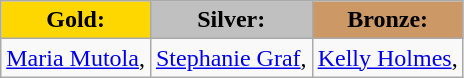<table class="wikitable">
<tr>
<td style="text-align:center;background-color:gold;"><strong>Gold:</strong> </td>
<td style="text-align:center;background-color:silver;"><strong>Silver:</strong> </td>
<td style="text-align:center;background-color:#CC9966;"><strong>Bronze:</strong> </td>
</tr>
<tr>
<td><a href='#'>Maria Mutola</a>, </td>
<td><a href='#'>Stephanie Graf</a>, </td>
<td><a href='#'>Kelly Holmes</a>, </td>
</tr>
</table>
